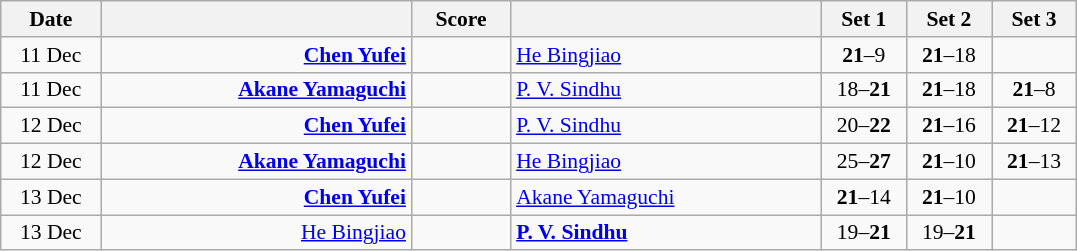<table class="wikitable" style="text-align:center; font-size:90%">
<tr>
<th width="60">Date</th>
<th align="right" width="200"></th>
<th width="60">Score</th>
<th align="left" width="200"></th>
<th width="50">Set 1</th>
<th width="50">Set 2</th>
<th width="50">Set 3</th>
</tr>
<tr>
<td>11 Dec</td>
<td align="right"><strong><a href='#'>Chen Yufei</a> </strong></td>
<td align="center"></td>
<td align="left"> <a href='#'>He Bingjiao</a></td>
<td><strong>21</strong>–9</td>
<td><strong>21</strong>–18</td>
<td></td>
</tr>
<tr>
<td>11 Dec</td>
<td align="right"><strong><a href='#'>Akane Yamaguchi</a> </strong></td>
<td align="center"></td>
<td align="left"> <a href='#'>P. V. Sindhu</a></td>
<td>18–<strong>21</strong></td>
<td><strong>21</strong>–18</td>
<td><strong>21</strong>–8</td>
</tr>
<tr>
<td>12 Dec</td>
<td align="right"><strong><a href='#'>Chen Yufei</a> </strong></td>
<td align="center"></td>
<td align="left"> <a href='#'>P. V. Sindhu</a></td>
<td>20–<strong>22</strong></td>
<td><strong>21</strong>–16</td>
<td><strong>21</strong>–12</td>
</tr>
<tr>
<td>12 Dec</td>
<td align="right"><strong><a href='#'>Akane Yamaguchi</a> </strong></td>
<td align="center"></td>
<td align="left"> <a href='#'>He Bingjiao</a></td>
<td>25–<strong>27</strong></td>
<td><strong>21</strong>–10</td>
<td><strong>21</strong>–13</td>
</tr>
<tr>
<td>13 Dec</td>
<td align="right"><strong><a href='#'>Chen Yufei</a> </strong></td>
<td align="center"></td>
<td align="left"> <a href='#'>Akane Yamaguchi</a></td>
<td><strong>21</strong>–14</td>
<td><strong>21</strong>–10</td>
<td></td>
</tr>
<tr>
<td>13 Dec</td>
<td align="right"><a href='#'>He Bingjiao</a> </td>
<td align="center"></td>
<td align="left"><strong> <a href='#'>P. V. Sindhu</a></strong></td>
<td>19–<strong>21</strong></td>
<td>19–<strong>21</strong></td>
<td></td>
</tr>
</table>
